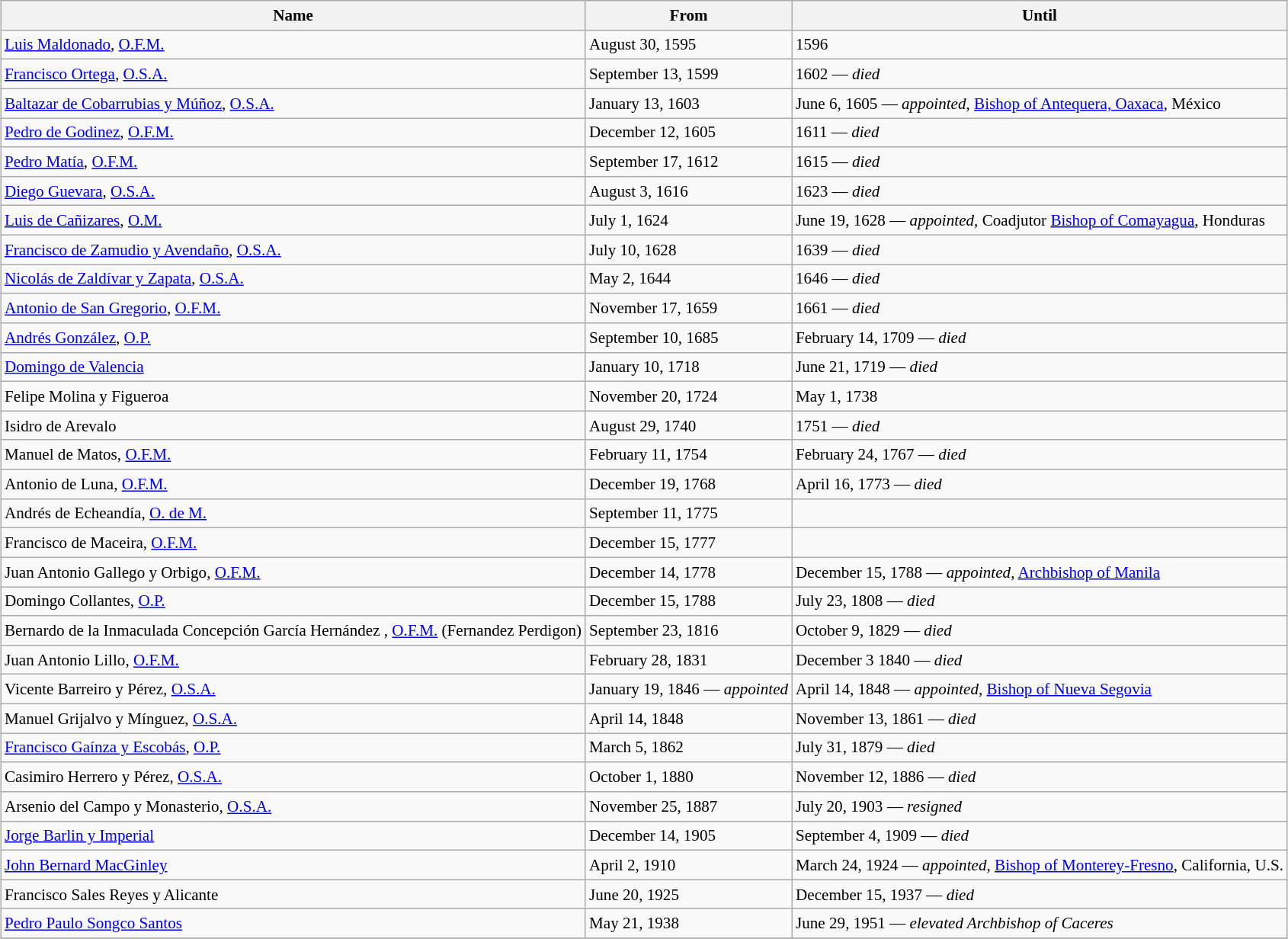<table class="wikitable" style="font-size:88%; line-height:1.35em; margin:auto;">
<tr>
<th>Name</th>
<th>From</th>
<th>Until</th>
</tr>
<tr>
<td style="text-align:left;"><a href='#'>Luis Maldonado</a>, <a href='#'>O.F.M.</a></td>
<td>August 30, 1595</td>
<td>1596</td>
</tr>
<tr>
<td style="text-align:left;"><a href='#'>Francisco Ortega</a>, <a href='#'>O.S.A.</a></td>
<td>September 13, 1599</td>
<td>1602 — <em>died</em></td>
</tr>
<tr>
<td style="text-align:left;"><a href='#'>Baltazar de Cobarrubias y Múñoz</a>, <a href='#'>O.S.A.</a></td>
<td>January 13, 1603</td>
<td>June 6, 1605 — <em>appointed</em>, <a href='#'>Bishop of Antequera, Oaxaca</a>, México</td>
</tr>
<tr>
<td style="text-align:left;"><a href='#'>Pedro de Godinez</a>, <a href='#'>O.F.M.</a></td>
<td>December 12, 1605</td>
<td>1611 — <em>died</em></td>
</tr>
<tr>
<td style="text-align:left;"><a href='#'>Pedro Matía</a>, <a href='#'>O.F.M.</a></td>
<td>September 17, 1612</td>
<td>1615 — <em>died</em></td>
</tr>
<tr>
<td style="text-align:left;"><a href='#'>Diego Guevara</a>, <a href='#'>O.S.A.</a></td>
<td>August 3, 1616</td>
<td>1623 — <em>died</em></td>
</tr>
<tr>
<td style="text-align:left;"><a href='#'>Luis de Cañizares</a>, <a href='#'>O.M.</a></td>
<td>July 1, 1624</td>
<td>June 19, 1628 — <em>appointed</em>, Coadjutor <a href='#'>Bishop of Comayagua</a>, Honduras</td>
</tr>
<tr>
<td style="text-align:left;"><a href='#'>Francisco de Zamudio y Avendaño</a>, <a href='#'>O.S.A.</a></td>
<td>July 10, 1628</td>
<td>1639 — <em>died</em></td>
</tr>
<tr>
<td style="text-align:left;"><a href='#'>Nicolás de Zaldívar y Zapata</a>, <a href='#'>O.S.A.</a></td>
<td>May 2, 1644</td>
<td>1646 — <em>died</em></td>
</tr>
<tr>
<td style="text-align:left;"><a href='#'>Antonio de San Gregorio</a>, <a href='#'>O.F.M.</a></td>
<td>November 17, 1659</td>
<td>1661 — <em>died</em></td>
</tr>
<tr>
<td style="text-align:left;"><a href='#'>Andrés González</a>, <a href='#'>O.P.</a></td>
<td>September 10, 1685</td>
<td>February 14, 1709 — <em>died</em></td>
</tr>
<tr>
<td style="text-align:left;"><a href='#'>Domingo de Valencia</a></td>
<td>January 10, 1718</td>
<td>June 21, 1719 — <em>died</em></td>
</tr>
<tr>
<td style="text-align:left;">Felipe Molina y Figueroa</td>
<td>November 20, 1724</td>
<td>May 1, 1738</td>
</tr>
<tr>
<td style="text-align:left;">Isidro de Arevalo</td>
<td>August 29, 1740</td>
<td>1751 — <em>died</em></td>
</tr>
<tr>
<td style="text-align:left;">Manuel de Matos, <a href='#'>O.F.M.</a></td>
<td>February 11, 1754</td>
<td>February 24, 1767 — <em>died</em></td>
</tr>
<tr>
<td style="text-align:left;">Antonio de Luna, <a href='#'>O.F.M.</a></td>
<td>December 19, 1768</td>
<td>April 16, 1773 — <em>died</em></td>
</tr>
<tr>
<td>Andrés de Echeandía, <a href='#'>O. de M.</a></td>
<td>September 11, 1775</td>
<td></td>
</tr>
<tr>
<td>Francisco de Maceira, <a href='#'>O.F.M.</a></td>
<td>December 15, 1777</td>
<td></td>
</tr>
<tr>
<td style="text-align:left;">Juan Antonio Gallego y Orbigo, <a href='#'>O.F.M.</a></td>
<td>December 14, 1778</td>
<td>December 15, 1788 — <em>appointed</em>, <a href='#'>Archbishop of Manila</a></td>
</tr>
<tr>
<td style="text-align:left;">Domingo Collantes, <a href='#'>O.P.</a></td>
<td>December 15, 1788</td>
<td>July 23, 1808 — <em>died</em></td>
</tr>
<tr>
<td style="text-align:left;">Bernardo de la Inmaculada Concepción García Hernández , <a href='#'>O.F.M.</a> (Fernandez Perdigon)</td>
<td>September 23, 1816</td>
<td>October 9, 1829 — <em>died</em></td>
</tr>
<tr>
<td style="text-align:left;">Juan Antonio Lillo, <a href='#'>O.F.M.</a></td>
<td>February 28, 1831</td>
<td>December 3 1840 — <em>died</em></td>
</tr>
<tr>
<td style="text-align:left;">Vicente Barreiro y Pérez, <a href='#'>O.S.A.</a></td>
<td>January 19, 1846 — <em>appointed</em></td>
<td>April 14, 1848 — <em>appointed</em>, <a href='#'>Bishop of Nueva Segovia</a></td>
</tr>
<tr>
<td style="text-align:left;">Manuel Grijalvo y Mínguez, <a href='#'>O.S.A.</a></td>
<td>April 14, 1848</td>
<td>November 13, 1861 — <em>died</em></td>
</tr>
<tr>
<td style="text-align:left;"><a href='#'>Francisco Gaínza y Escobás</a>, <a href='#'>O.P.</a></td>
<td>March 5, 1862</td>
<td>July 31, 1879 — <em>died</em></td>
</tr>
<tr>
<td style="text-align:left;">Casimiro Herrero y Pérez, <a href='#'>O.S.A.</a></td>
<td>October 1, 1880</td>
<td>November 12, 1886 — <em>died</em></td>
</tr>
<tr>
<td style="text-align:left;">Arsenio del Campo y Monasterio, <a href='#'>O.S.A.</a></td>
<td>November 25, 1887</td>
<td>July 20, 1903 — <em>resigned</em></td>
</tr>
<tr>
<td style="text-align:left;"><a href='#'>Jorge Barlin y Imperial</a></td>
<td>December 14, 1905</td>
<td>September 4, 1909 — <em>died</em></td>
</tr>
<tr>
<td style="text-align:left;"><a href='#'>John Bernard MacGinley</a></td>
<td>April 2, 1910</td>
<td>March 24, 1924 — <em>appointed</em>, <a href='#'>Bishop of Monterey-Fresno</a>, California, U.S.</td>
</tr>
<tr>
<td style="text-align:left;">Francisco Sales Reyes y Alicante</td>
<td>June 20, 1925</td>
<td>December 15, 1937 — <em>died</em></td>
</tr>
<tr>
<td><a href='#'>Pedro Paulo Songco Santos</a></td>
<td>May 21, 1938</td>
<td>June 29, 1951 — <em>elevated Archbishop of Caceres</em></td>
</tr>
<tr>
</tr>
</table>
